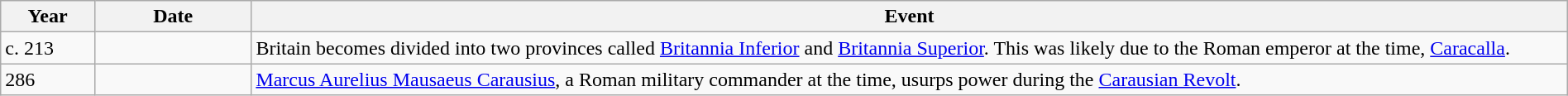<table class="wikitable" width="100%">
<tr>
<th style="width:6%">Year</th>
<th style="width:10%">Date</th>
<th>Event</th>
</tr>
<tr>
<td>c. 213</td>
<td></td>
<td>Britain becomes divided into two provinces called <a href='#'>Britannia Inferior</a> and <a href='#'>Britannia Superior</a>. This was likely due to the Roman emperor at the time, <a href='#'>Caracalla</a>.</td>
</tr>
<tr>
<td>286</td>
<td></td>
<td><a href='#'>Marcus Aurelius Mausaeus Carausius</a>, a Roman military commander at the time, usurps power during the <a href='#'>Carausian Revolt</a>.</td>
</tr>
</table>
